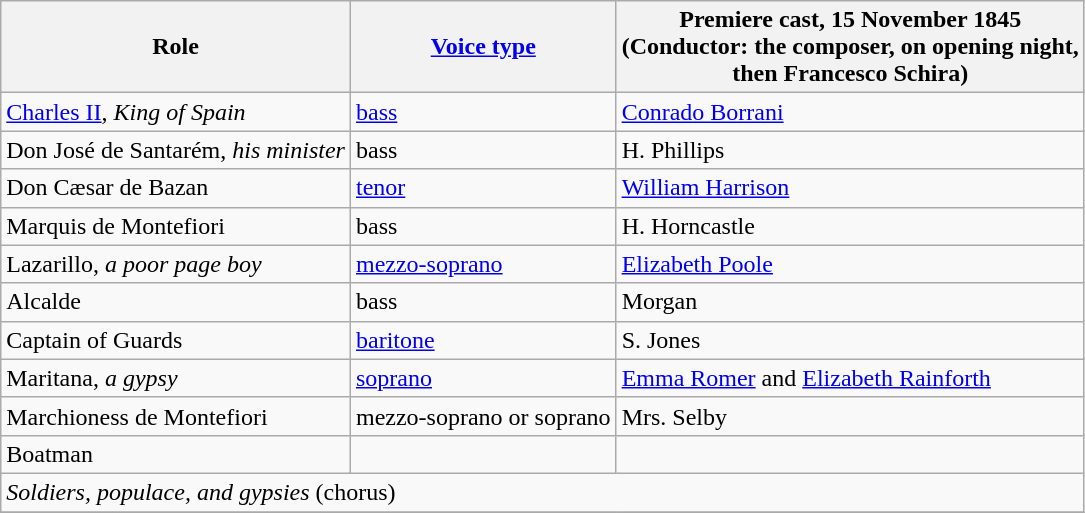<table class="wikitable">
<tr>
<th>Role</th>
<th><a href='#'>Voice type</a></th>
<th>Premiere cast, 15 November 1845<br>(Conductor: the composer, on opening night,<br> then Francesco Schira)</th>
</tr>
<tr>
<td><a href='#'>Charles II</a>, <em>King of Spain</em></td>
<td><a href='#'>bass</a></td>
<td><a href='#'>Conrado Borrani</a></td>
</tr>
<tr>
<td>Don José de Santarém, <em>his minister</em></td>
<td>bass</td>
<td>H. Phillips</td>
</tr>
<tr>
<td>Don Cæsar de Bazan</td>
<td><a href='#'>tenor</a></td>
<td><a href='#'>William Harrison</a></td>
</tr>
<tr>
<td>Marquis de Montefiori</td>
<td>bass</td>
<td>H. Horncastle</td>
</tr>
<tr>
<td>Lazarillo, <em>a poor page boy</em></td>
<td><a href='#'>mezzo-soprano</a></td>
<td><a href='#'>Elizabeth Poole</a></td>
</tr>
<tr>
<td>Alcalde</td>
<td>bass</td>
<td>Morgan</td>
</tr>
<tr>
<td>Captain of Guards</td>
<td><a href='#'>baritone</a></td>
<td>S. Jones</td>
</tr>
<tr>
<td>Maritana, <em>a gypsy</em></td>
<td><a href='#'>soprano</a></td>
<td><a href='#'>Emma Romer</a> and <a href='#'>Elizabeth Rainforth</a></td>
</tr>
<tr>
<td>Marchioness de Montefiori</td>
<td>mezzo-soprano or soprano</td>
<td>Mrs. Selby</td>
</tr>
<tr>
<td>Boatman</td>
<td></td>
<td></td>
</tr>
<tr>
<td colspan="3"><em>Soldiers, populace, and gypsies</em> (chorus)</td>
</tr>
<tr>
</tr>
</table>
